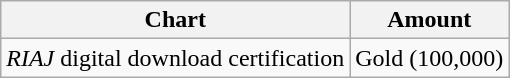<table class="wikitable">
<tr>
<th>Chart</th>
<th>Amount</th>
</tr>
<tr>
<td><em>RIAJ</em> digital download certification</td>
<td align="center">Gold (100,000)</td>
</tr>
</table>
